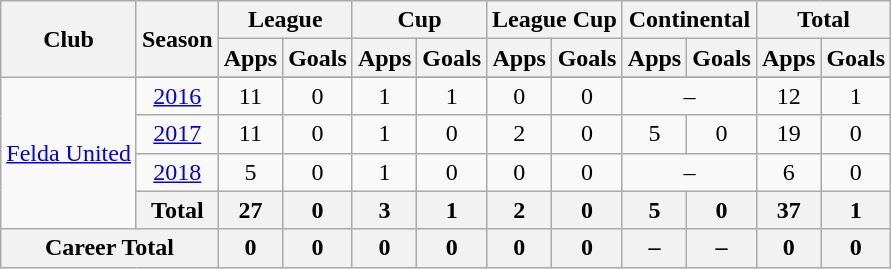<table class="wikitable" style="text-align: center;">
<tr>
<th rowspan="2">Club</th>
<th rowspan="2">Season</th>
<th colspan="2">League</th>
<th colspan="2">Cup</th>
<th colspan="2">League Cup</th>
<th colspan="2">Continental</th>
<th colspan="2">Total</th>
</tr>
<tr>
<th>Apps</th>
<th>Goals</th>
<th>Apps</th>
<th>Goals</th>
<th>Apps</th>
<th>Goals</th>
<th>Apps</th>
<th>Goals</th>
<th>Apps</th>
<th>Goals</th>
</tr>
<tr>
<td rowspan="5" valign="center"><a href='#'>Felda United</a></td>
</tr>
<tr>
<td><a href='#'>2016</a></td>
<td>11</td>
<td>0</td>
<td>1</td>
<td>1</td>
<td>0</td>
<td>0</td>
<td colspan="2">–</td>
<td>12</td>
<td>1</td>
</tr>
<tr>
<td><a href='#'>2017</a></td>
<td>11</td>
<td>0</td>
<td>1</td>
<td>0</td>
<td>2</td>
<td>0</td>
<td>5</td>
<td>0</td>
<td>19</td>
<td>0</td>
</tr>
<tr>
<td><a href='#'>2018</a></td>
<td>5</td>
<td>0</td>
<td>1</td>
<td>0</td>
<td>0</td>
<td>0</td>
<td colspan="2">–</td>
<td>6</td>
<td>0</td>
</tr>
<tr>
<th>Total</th>
<th>27</th>
<th>0</th>
<th>3</th>
<th>1</th>
<th>2</th>
<th>0</th>
<th>5</th>
<th>0</th>
<th>37</th>
<th>1</th>
</tr>
<tr>
<th colspan="2">Career Total</th>
<th>0</th>
<th>0</th>
<th>0</th>
<th>0</th>
<th>0</th>
<th>0</th>
<th>–</th>
<th>–</th>
<th>0</th>
<th>0</th>
</tr>
</table>
